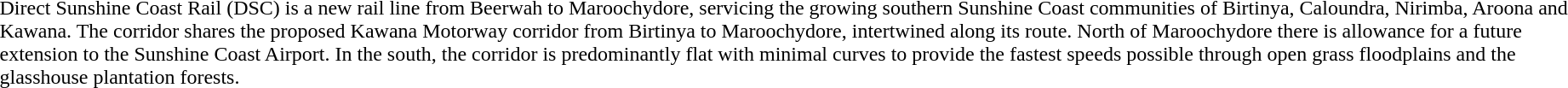<table>
<tr style="vertical-align:top">
<td>Direct Sunshine Coast Rail (DSC) is a new rail line from Beerwah to Maroochydore, servicing the growing southern Sunshine Coast communities of Birtinya, Caloundra, Nirimba, Aroona and Kawana. The corridor shares the proposed Kawana Motorway corridor from Birtinya to Maroochydore, intertwined along its route. North of Maroochydore there is allowance for a future extension to the Sunshine Coast Airport. In the south, the corridor is predominantly flat with minimal curves to provide the fastest speeds possible through open grass floodplains and the glasshouse plantation forests.</td>
<td></td>
</tr>
</table>
